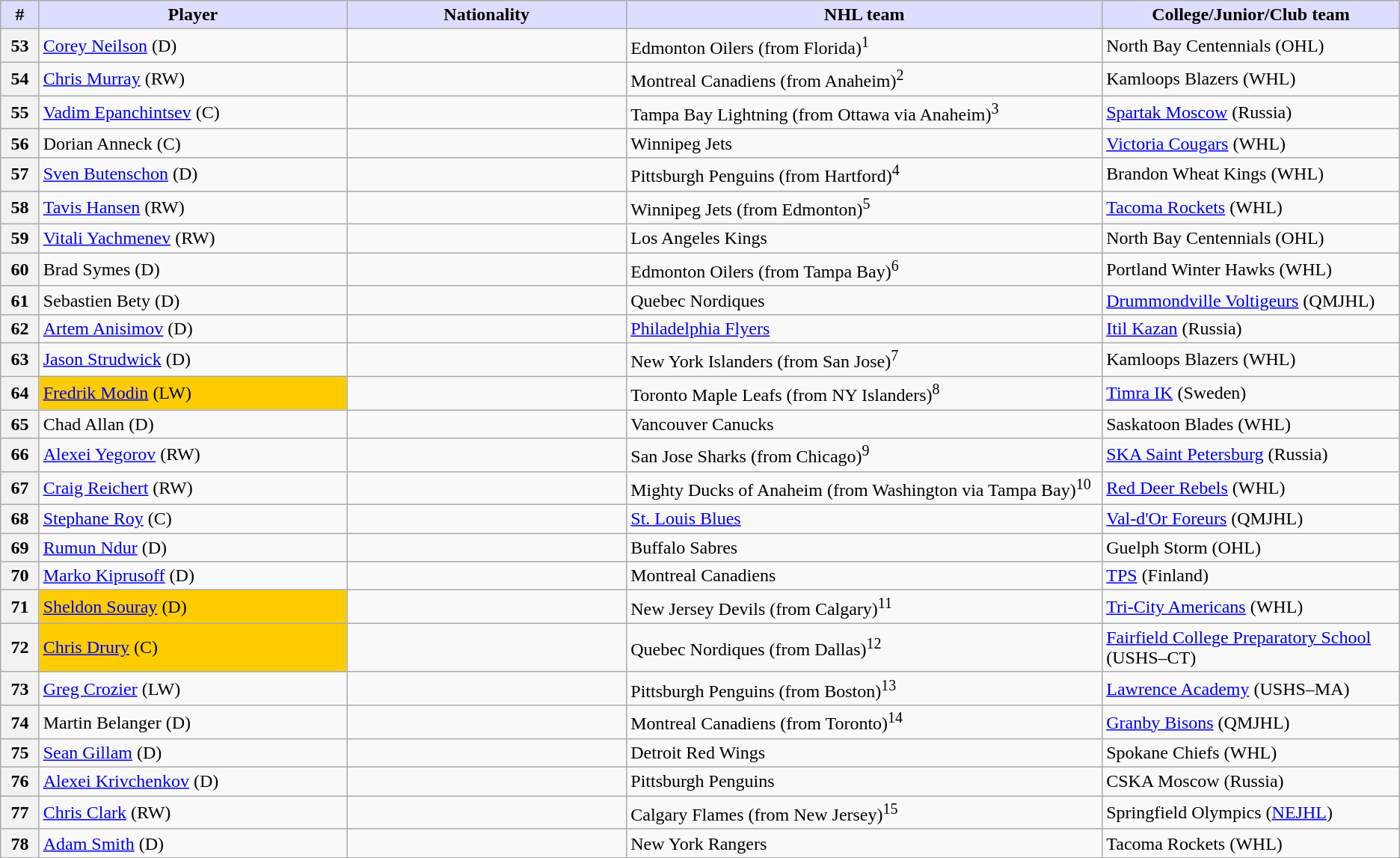<table class="wikitable">
<tr>
<th style="background:#ddf; width:2.75%;">#</th>
<th style="background:#ddf; width:22.0%;">Player</th>
<th style="background:#ddf; width:20.0%;">Nationality</th>
<th style="background:#ddf; width:34.0%;">NHL team</th>
<th style="background:#ddf; width:100.0%;">College/Junior/Club team</th>
</tr>
<tr>
<th>53</th>
<td><a href='#'>Corey Neilson</a> (D)</td>
<td></td>
<td>Edmonton Oilers (from Florida)<sup>1</sup></td>
<td>North Bay Centennials (OHL)</td>
</tr>
<tr>
<th>54</th>
<td><a href='#'>Chris Murray</a> (RW)</td>
<td></td>
<td>Montreal Canadiens (from Anaheim)<sup>2</sup></td>
<td>Kamloops Blazers (WHL)</td>
</tr>
<tr>
<th>55</th>
<td><a href='#'>Vadim Epanchintsev</a> (C)</td>
<td></td>
<td>Tampa Bay Lightning (from Ottawa via Anaheim)<sup>3</sup></td>
<td><a href='#'>Spartak Moscow</a> (Russia)</td>
</tr>
<tr>
<th>56</th>
<td>Dorian Anneck (C)</td>
<td></td>
<td>Winnipeg Jets</td>
<td><a href='#'>Victoria Cougars</a> (WHL)</td>
</tr>
<tr>
<th>57</th>
<td><a href='#'>Sven Butenschon</a> (D)</td>
<td></td>
<td>Pittsburgh Penguins (from Hartford)<sup>4</sup></td>
<td>Brandon Wheat Kings (WHL)</td>
</tr>
<tr>
<th>58</th>
<td><a href='#'>Tavis Hansen</a> (RW)</td>
<td></td>
<td>Winnipeg Jets (from Edmonton)<sup>5</sup></td>
<td><a href='#'>Tacoma Rockets</a> (WHL)</td>
</tr>
<tr>
<th>59</th>
<td><a href='#'>Vitali Yachmenev</a> (RW)</td>
<td></td>
<td>Los Angeles Kings</td>
<td>North Bay Centennials (OHL)</td>
</tr>
<tr>
<th>60</th>
<td>Brad Symes (D)</td>
<td></td>
<td>Edmonton Oilers (from Tampa Bay)<sup>6</sup></td>
<td>Portland Winter Hawks (WHL)</td>
</tr>
<tr>
<th>61</th>
<td>Sebastien Bety (D)</td>
<td></td>
<td>Quebec Nordiques</td>
<td><a href='#'>Drummondville Voltigeurs</a> (QMJHL)</td>
</tr>
<tr>
<th>62</th>
<td><a href='#'>Artem Anisimov</a> (D)</td>
<td></td>
<td><a href='#'>Philadelphia Flyers</a></td>
<td><a href='#'>Itil Kazan</a> (Russia)</td>
</tr>
<tr>
<th>63</th>
<td><a href='#'>Jason Strudwick</a> (D)</td>
<td></td>
<td>New York Islanders (from San Jose)<sup>7</sup></td>
<td>Kamloops Blazers (WHL)</td>
</tr>
<tr>
<th>64</th>
<td bgcolor="#FFCC00"><a href='#'>Fredrik Modin</a> (LW)</td>
<td></td>
<td>Toronto Maple Leafs (from NY Islanders)<sup>8</sup></td>
<td><a href='#'>Timra IK</a> (Sweden)</td>
</tr>
<tr>
<th>65</th>
<td>Chad Allan (D)</td>
<td></td>
<td>Vancouver Canucks</td>
<td>Saskatoon Blades (WHL)</td>
</tr>
<tr>
<th>66</th>
<td><a href='#'>Alexei Yegorov</a> (RW)</td>
<td></td>
<td>San Jose Sharks (from Chicago)<sup>9</sup></td>
<td><a href='#'>SKA Saint Petersburg</a> (Russia)</td>
</tr>
<tr>
<th>67</th>
<td><a href='#'>Craig Reichert</a> (RW)</td>
<td></td>
<td>Mighty Ducks of Anaheim (from Washington via Tampa Bay)<sup>10</sup></td>
<td><a href='#'>Red Deer Rebels</a> (WHL)</td>
</tr>
<tr>
<th>68</th>
<td><a href='#'>Stephane Roy</a> (C)</td>
<td></td>
<td><a href='#'>St. Louis Blues</a></td>
<td><a href='#'>Val-d'Or Foreurs</a> (QMJHL)</td>
</tr>
<tr>
<th>69</th>
<td><a href='#'>Rumun Ndur</a> (D)</td>
<td></td>
<td>Buffalo Sabres</td>
<td>Guelph Storm (OHL)</td>
</tr>
<tr>
<th>70</th>
<td><a href='#'>Marko Kiprusoff</a> (D)</td>
<td></td>
<td>Montreal Canadiens</td>
<td><a href='#'>TPS</a> (Finland)</td>
</tr>
<tr>
<th>71</th>
<td bgcolor="#FFCC00"><a href='#'>Sheldon Souray</a> (D)</td>
<td></td>
<td>New Jersey Devils (from Calgary)<sup>11</sup></td>
<td><a href='#'>Tri-City Americans</a> (WHL)</td>
</tr>
<tr>
<th>72</th>
<td bgcolor="#FFCC00"><a href='#'>Chris Drury</a>  (C)</td>
<td></td>
<td>Quebec Nordiques (from Dallas)<sup>12</sup></td>
<td><a href='#'>Fairfield College Preparatory School</a> (USHS–CT)</td>
</tr>
<tr>
<th>73</th>
<td><a href='#'>Greg Crozier</a> (LW)</td>
<td></td>
<td>Pittsburgh Penguins (from Boston)<sup>13</sup></td>
<td><a href='#'>Lawrence Academy</a> (USHS–MA)</td>
</tr>
<tr>
<th>74</th>
<td>Martin Belanger (D)</td>
<td></td>
<td>Montreal Canadiens (from Toronto)<sup>14</sup></td>
<td><a href='#'>Granby Bisons</a> (QMJHL)</td>
</tr>
<tr>
<th>75</th>
<td><a href='#'>Sean Gillam</a> (D)</td>
<td></td>
<td>Detroit Red Wings</td>
<td>Spokane Chiefs (WHL)</td>
</tr>
<tr>
<th>76</th>
<td><a href='#'>Alexei Krivchenkov</a> (D)</td>
<td></td>
<td>Pittsburgh Penguins</td>
<td>CSKA Moscow (Russia)</td>
</tr>
<tr>
<th>77</th>
<td><a href='#'>Chris Clark</a> (RW)</td>
<td></td>
<td>Calgary Flames (from New Jersey)<sup>15</sup></td>
<td>Springfield Olympics (<a href='#'>NEJHL</a>)</td>
</tr>
<tr>
<th>78</th>
<td><a href='#'>Adam Smith</a> (D)</td>
<td></td>
<td>New York Rangers</td>
<td>Tacoma Rockets (WHL)</td>
</tr>
</table>
